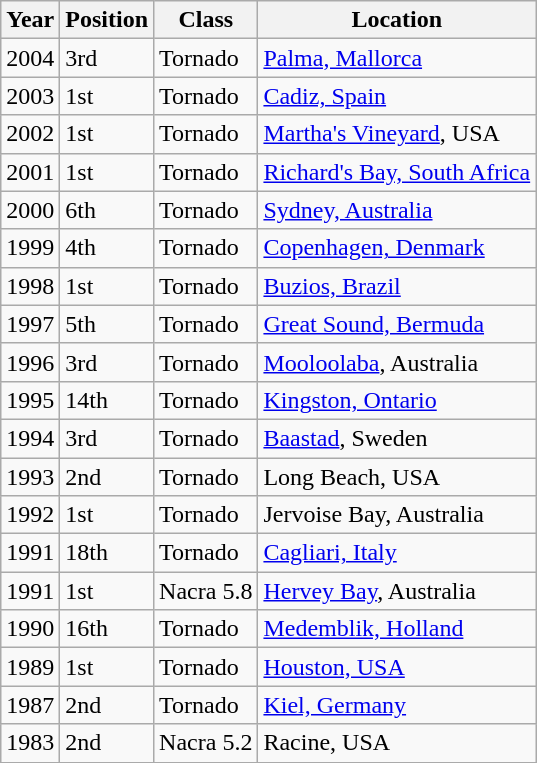<table class="wikitable">
<tr>
<th>Year</th>
<th>Position</th>
<th>Class</th>
<th>Location</th>
</tr>
<tr>
<td>2004</td>
<td>3rd</td>
<td>Tornado</td>
<td><a href='#'>Palma, Mallorca</a></td>
</tr>
<tr>
<td>2003</td>
<td>1st</td>
<td>Tornado</td>
<td><a href='#'>Cadiz, Spain</a></td>
</tr>
<tr>
<td>2002</td>
<td>1st</td>
<td>Tornado</td>
<td><a href='#'>Martha's Vineyard</a>, USA</td>
</tr>
<tr>
<td>2001</td>
<td>1st</td>
<td>Tornado</td>
<td><a href='#'>Richard's Bay, South Africa</a></td>
</tr>
<tr>
<td>2000</td>
<td>6th</td>
<td>Tornado</td>
<td><a href='#'>Sydney, Australia</a></td>
</tr>
<tr>
<td>1999</td>
<td>4th</td>
<td>Tornado</td>
<td><a href='#'>Copenhagen, Denmark</a></td>
</tr>
<tr>
<td>1998</td>
<td>1st</td>
<td>Tornado</td>
<td><a href='#'>Buzios, Brazil</a></td>
</tr>
<tr>
<td>1997</td>
<td>5th</td>
<td>Tornado</td>
<td><a href='#'>Great Sound, Bermuda</a></td>
</tr>
<tr>
<td>1996</td>
<td>3rd</td>
<td>Tornado</td>
<td><a href='#'>Mooloolaba</a>, Australia</td>
</tr>
<tr>
<td>1995</td>
<td>14th</td>
<td>Tornado</td>
<td><a href='#'>Kingston, Ontario</a></td>
</tr>
<tr>
<td>1994</td>
<td>3rd</td>
<td>Tornado</td>
<td><a href='#'>Baastad</a>, Sweden</td>
</tr>
<tr>
<td>1993</td>
<td>2nd</td>
<td>Tornado</td>
<td>Long Beach, USA</td>
</tr>
<tr>
<td>1992</td>
<td>1st</td>
<td>Tornado</td>
<td>Jervoise Bay, Australia</td>
</tr>
<tr>
<td>1991</td>
<td>18th</td>
<td>Tornado</td>
<td><a href='#'>Cagliari, Italy</a></td>
</tr>
<tr>
<td>1991</td>
<td>1st</td>
<td>Nacra 5.8</td>
<td><a href='#'>Hervey Bay</a>, Australia</td>
</tr>
<tr>
<td>1990</td>
<td>16th</td>
<td>Tornado</td>
<td><a href='#'>Medemblik, Holland</a></td>
</tr>
<tr>
<td>1989</td>
<td>1st</td>
<td>Tornado</td>
<td><a href='#'>Houston, USA</a></td>
</tr>
<tr>
<td>1987</td>
<td>2nd</td>
<td>Tornado</td>
<td><a href='#'>Kiel, Germany</a></td>
</tr>
<tr>
<td>1983</td>
<td>2nd</td>
<td>Nacra 5.2</td>
<td>Racine, USA</td>
</tr>
<tr>
</tr>
</table>
